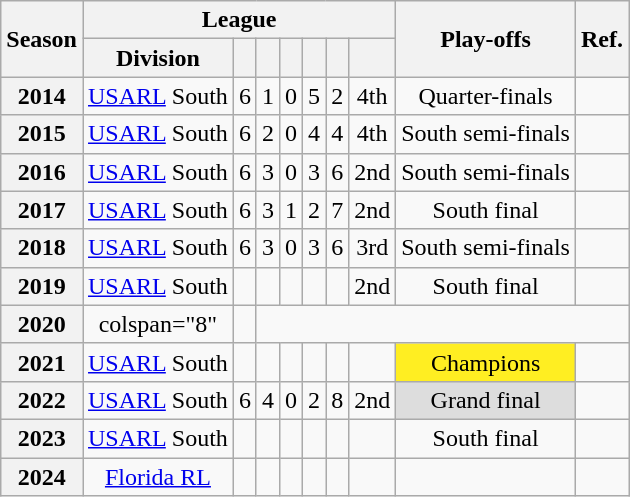<table class="wikitable" style="text-align: center">
<tr>
<th rowspan="2" scope="col">Season</th>
<th colspan="7" scope="col">League</th>
<th rowspan="2" scope="col">Play-offs</th>
<th rowspan="2" scope="col">Ref.</th>
</tr>
<tr>
<th scope="col">Division</th>
<th scope="col"></th>
<th scope="col"></th>
<th scope="col"></th>
<th scope="col"></th>
<th scope="col"></th>
<th scope="col"></th>
</tr>
<tr>
<th scope="row">2014</th>
<td><a href='#'>USARL</a> South</td>
<td>6</td>
<td>1</td>
<td>0</td>
<td>5</td>
<td>2</td>
<td>4th</td>
<td>Quarter-finals</td>
<td></td>
</tr>
<tr>
<th scope="row">2015</th>
<td><a href='#'>USARL</a> South</td>
<td>6</td>
<td>2</td>
<td>0</td>
<td>4</td>
<td>4</td>
<td>4th</td>
<td>South semi-finals</td>
<td></td>
</tr>
<tr>
<th scope="row">2016</th>
<td><a href='#'>USARL</a> South</td>
<td>6</td>
<td>3</td>
<td>0</td>
<td>3</td>
<td>6</td>
<td>2nd</td>
<td>South semi-finals</td>
<td></td>
</tr>
<tr>
<th scope="row">2017</th>
<td><a href='#'>USARL</a> South</td>
<td>6</td>
<td>3</td>
<td>1</td>
<td>2</td>
<td>7</td>
<td>2nd</td>
<td>South final</td>
<td></td>
</tr>
<tr>
<th scope="row">2018</th>
<td><a href='#'>USARL</a> South</td>
<td>6</td>
<td>3</td>
<td>0</td>
<td>3</td>
<td>6</td>
<td>3rd</td>
<td>South semi-finals</td>
<td></td>
</tr>
<tr>
<th scope="row">2019</th>
<td><a href='#'>USARL</a> South</td>
<td></td>
<td></td>
<td></td>
<td></td>
<td></td>
<td>2nd</td>
<td>South final</td>
<td></td>
</tr>
<tr>
<th scope="row">2020</th>
<td>colspan="8" </td>
<td></td>
</tr>
<tr>
<th scope="row">2021</th>
<td><a href='#'>USARL</a> South</td>
<td></td>
<td></td>
<td></td>
<td></td>
<td></td>
<td></td>
<td style="background-color:#FE2">Champions</td>
<td></td>
</tr>
<tr>
<th scope="row">2022</th>
<td><a href='#'>USARL</a> South</td>
<td>6</td>
<td>4</td>
<td>0</td>
<td>2</td>
<td>8</td>
<td>2nd</td>
<td style="background-color:#DDD">Grand final</td>
<td></td>
</tr>
<tr>
<th scope="row">2023</th>
<td><a href='#'>USARL</a> South</td>
<td></td>
<td></td>
<td></td>
<td></td>
<td></td>
<td></td>
<td>South final</td>
<td></td>
</tr>
<tr>
<th scope="row">2024</th>
<td><a href='#'>Florida RL</a></td>
<td></td>
<td></td>
<td></td>
<td></td>
<td></td>
<td></td>
<td></td>
<td></td>
</tr>
</table>
